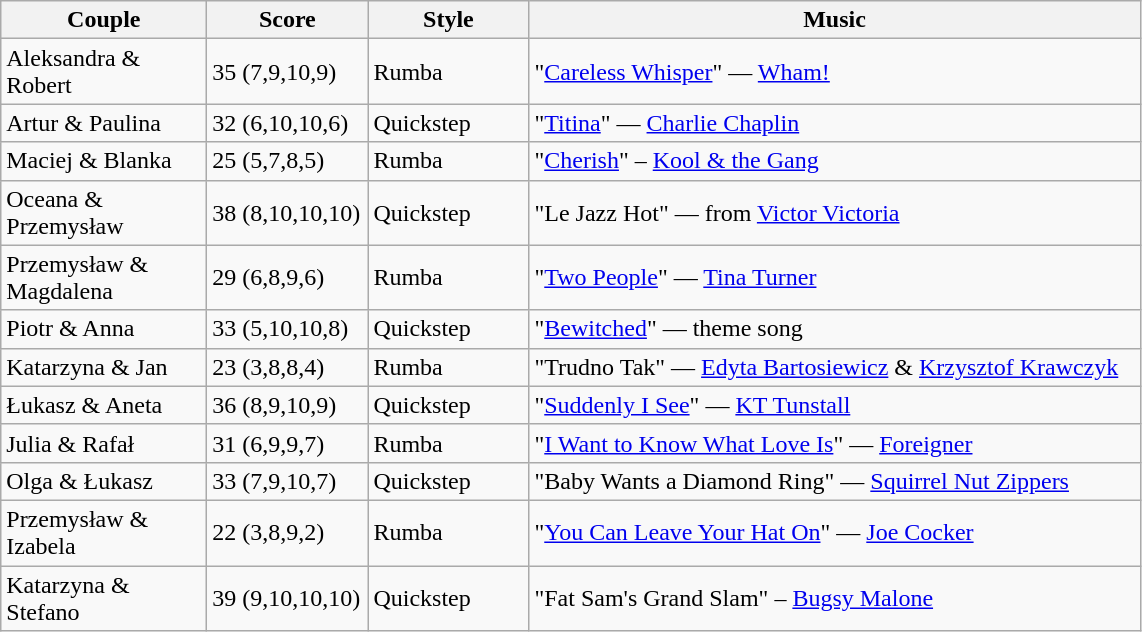<table class="wikitable">
<tr>
<th style="width:130px;">Couple</th>
<th style="width:100px;">Score</th>
<th style="width:100px;">Style</th>
<th style="width:400px;">Music</th>
</tr>
<tr>
<td>Aleksandra & Robert</td>
<td>35 (7,9,10,9)</td>
<td>Rumba</td>
<td>"<a href='#'>Careless Whisper</a>" — <a href='#'>Wham!</a></td>
</tr>
<tr>
<td>Artur & Paulina</td>
<td>32 (6,10,10,6)</td>
<td>Quickstep</td>
<td>"<a href='#'>Titina</a>" — <a href='#'>Charlie Chaplin</a></td>
</tr>
<tr>
<td>Maciej & Blanka</td>
<td>25 (5,7,8,5)</td>
<td>Rumba</td>
<td>"<a href='#'>Cherish</a>" – <a href='#'>Kool & the Gang</a></td>
</tr>
<tr>
<td>Oceana & Przemysław</td>
<td>38 (8,10,10,10)</td>
<td>Quickstep</td>
<td>"Le Jazz Hot" — from <a href='#'>Victor Victoria</a></td>
</tr>
<tr>
<td>Przemysław & Magdalena</td>
<td>29 (6,8,9,6)</td>
<td>Rumba</td>
<td>"<a href='#'>Two People</a>" — <a href='#'>Tina Turner</a></td>
</tr>
<tr>
<td>Piotr & Anna</td>
<td>33 (5,10,10,8)</td>
<td>Quickstep</td>
<td>"<a href='#'>Bewitched</a>" — theme song</td>
</tr>
<tr>
<td>Katarzyna & Jan</td>
<td>23 (3,8,8,4)</td>
<td>Rumba</td>
<td>"Trudno Tak" — <a href='#'>Edyta Bartosiewicz</a> & <a href='#'>Krzysztof Krawczyk</a></td>
</tr>
<tr>
<td>Łukasz & Aneta</td>
<td>36 (8,9,10,9)</td>
<td>Quickstep</td>
<td>"<a href='#'>Suddenly I See</a>" — <a href='#'>KT Tunstall</a></td>
</tr>
<tr>
<td>Julia & Rafał</td>
<td>31 (6,9,9,7)</td>
<td>Rumba</td>
<td>"<a href='#'>I Want to Know What Love Is</a>" — <a href='#'>Foreigner</a></td>
</tr>
<tr>
<td>Olga & Łukasz</td>
<td>33 (7,9,10,7)</td>
<td>Quickstep</td>
<td>"Baby Wants a Diamond Ring" — <a href='#'>Squirrel Nut Zippers</a></td>
</tr>
<tr>
<td>Przemysław & Izabela</td>
<td>22 (3,8,9,2)</td>
<td>Rumba</td>
<td>"<a href='#'>You Can Leave Your Hat On</a>" — <a href='#'>Joe Cocker</a></td>
</tr>
<tr>
<td>Katarzyna & Stefano</td>
<td>39 (9,10,10,10)</td>
<td>Quickstep</td>
<td>"Fat Sam's Grand Slam" – <a href='#'>Bugsy Malone</a></td>
</tr>
</table>
